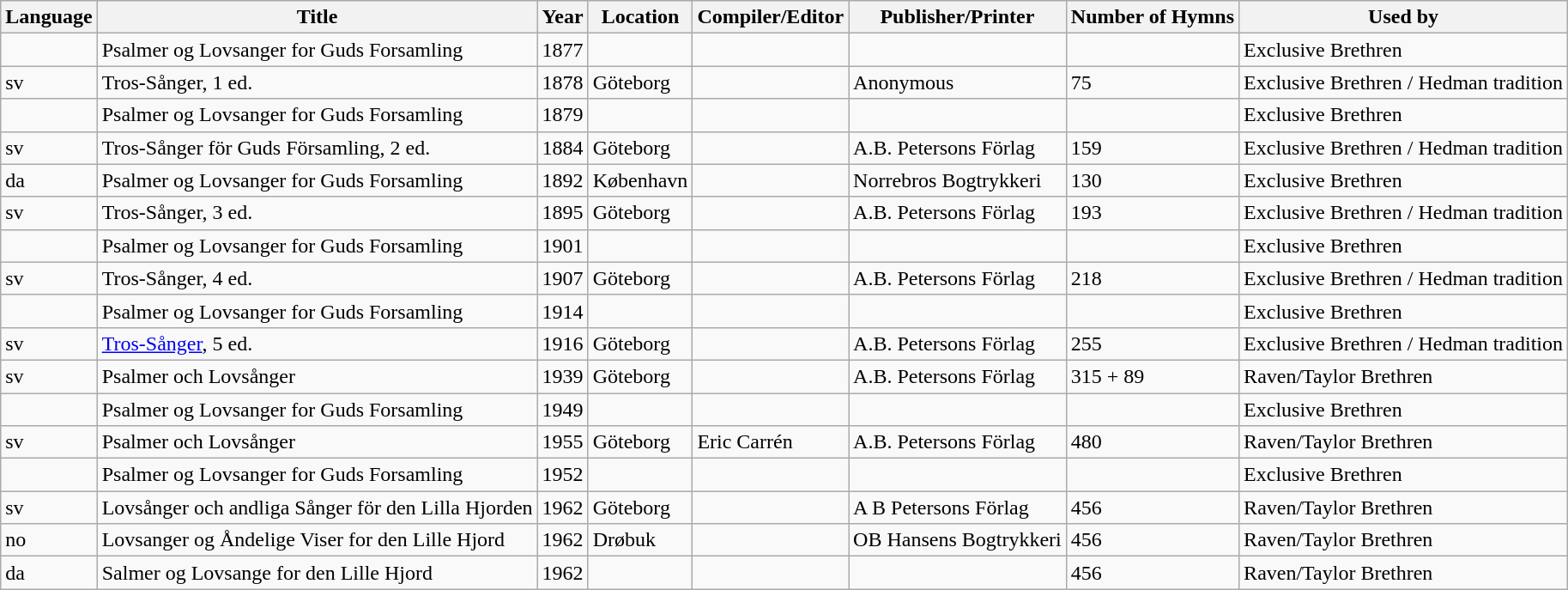<table class="wikitable sortable">
<tr>
<th>Language</th>
<th>Title</th>
<th>Year</th>
<th>Location</th>
<th>Compiler/Editor</th>
<th>Publisher/Printer</th>
<th>Number of Hymns</th>
<th>Used by</th>
</tr>
<tr>
<td></td>
<td>Psalmer og Lovsanger for Guds Forsamling</td>
<td>1877</td>
<td></td>
<td></td>
<td></td>
<td></td>
<td>Exclusive Brethren</td>
</tr>
<tr>
<td>sv</td>
<td>Tros-Sånger, 1 ed.</td>
<td>1878</td>
<td>Göteborg</td>
<td></td>
<td>Anonymous</td>
<td>75</td>
<td>Exclusive Brethren / Hedman tradition</td>
</tr>
<tr>
<td></td>
<td>Psalmer og Lovsanger for Guds Forsamling</td>
<td>1879</td>
<td></td>
<td></td>
<td></td>
<td></td>
<td>Exclusive Brethren</td>
</tr>
<tr>
<td>sv</td>
<td>Tros-Sånger för Guds Församling, 2 ed.</td>
<td>1884</td>
<td>Göteborg</td>
<td></td>
<td>A.B. Petersons Förlag</td>
<td>159</td>
<td>Exclusive Brethren / Hedman tradition</td>
</tr>
<tr>
<td>da</td>
<td>Psalmer og Lovsanger for Guds Forsamling</td>
<td>1892</td>
<td>København</td>
<td></td>
<td>Norrebros Bogtrykkeri</td>
<td>130</td>
<td>Exclusive Brethren</td>
</tr>
<tr>
<td>sv</td>
<td>Tros-Sånger, 3 ed.</td>
<td>1895</td>
<td>Göteborg</td>
<td></td>
<td>A.B. Petersons Förlag</td>
<td>193</td>
<td>Exclusive Brethren / Hedman tradition</td>
</tr>
<tr>
<td></td>
<td>Psalmer og Lovsanger for Guds Forsamling</td>
<td>1901</td>
<td></td>
<td></td>
<td></td>
<td></td>
<td>Exclusive Brethren</td>
</tr>
<tr>
<td>sv</td>
<td>Tros-Sånger, 4 ed.</td>
<td>1907</td>
<td>Göteborg</td>
<td></td>
<td>A.B. Petersons Förlag</td>
<td>218</td>
<td>Exclusive Brethren / Hedman tradition</td>
</tr>
<tr>
<td></td>
<td>Psalmer og Lovsanger for Guds Forsamling</td>
<td>1914</td>
<td></td>
<td></td>
<td></td>
<td></td>
<td>Exclusive Brethren</td>
</tr>
<tr>
<td>sv</td>
<td><a href='#'>Tros-Sånger</a>, 5 ed.</td>
<td>1916</td>
<td>Göteborg</td>
<td></td>
<td>A.B. Petersons Förlag</td>
<td>255</td>
<td>Exclusive Brethren / Hedman tradition</td>
</tr>
<tr>
<td>sv</td>
<td>Psalmer och Lovsånger</td>
<td>1939</td>
<td>Göteborg</td>
<td></td>
<td>A.B. Petersons Förlag</td>
<td>315 + 89</td>
<td>Raven/Taylor Brethren</td>
</tr>
<tr>
<td></td>
<td>Psalmer og Lovsanger for Guds Forsamling</td>
<td>1949</td>
<td></td>
<td></td>
<td></td>
<td></td>
<td>Exclusive Brethren</td>
</tr>
<tr>
<td>sv</td>
<td>Psalmer och Lovsånger</td>
<td>1955</td>
<td>Göteborg</td>
<td>Eric Carrén</td>
<td>A.B. Petersons Förlag</td>
<td>480</td>
<td>Raven/Taylor Brethren</td>
</tr>
<tr>
<td></td>
<td>Psalmer og Lovsanger for Guds Forsamling</td>
<td>1952</td>
<td></td>
<td></td>
<td></td>
<td></td>
<td>Exclusive Brethren</td>
</tr>
<tr>
<td>sv</td>
<td>Lovsånger och andliga Sånger för den Lilla Hjorden</td>
<td>1962</td>
<td>Göteborg</td>
<td></td>
<td>A B Petersons Förlag</td>
<td>456</td>
<td>Raven/Taylor Brethren</td>
</tr>
<tr>
<td>no</td>
<td>Lovsanger og Åndelige Viser for den Lille Hjord</td>
<td>1962</td>
<td>Drøbuk</td>
<td></td>
<td>OB Hansens Bogtrykkeri</td>
<td>456</td>
<td>Raven/Taylor Brethren</td>
</tr>
<tr>
<td>da</td>
<td>Salmer og Lovsange for den Lille Hjord</td>
<td>1962</td>
<td></td>
<td></td>
<td></td>
<td>456</td>
<td>Raven/Taylor Brethren</td>
</tr>
</table>
